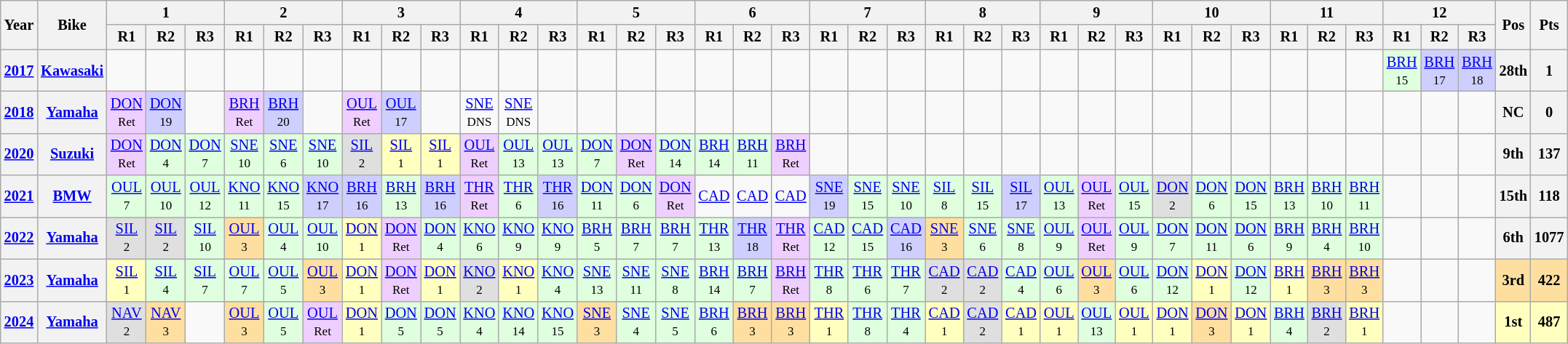<table class="wikitable" style="text-align:center; font-size:85%">
<tr>
<th valign="middle" rowspan=2>Year</th>
<th valign="middle" rowspan=2>Bike</th>
<th colspan=3>1</th>
<th colspan=3>2</th>
<th colspan=3>3</th>
<th colspan=3>4</th>
<th colspan=3>5</th>
<th colspan=3>6</th>
<th colspan=3>7</th>
<th colspan=3>8</th>
<th colspan=3>9</th>
<th colspan=3>10</th>
<th colspan=3>11</th>
<th colspan=3>12</th>
<th rowspan=2>Pos</th>
<th rowspan=2>Pts</th>
</tr>
<tr>
<th>R1</th>
<th>R2</th>
<th>R3</th>
<th>R1</th>
<th>R2</th>
<th>R3</th>
<th>R1</th>
<th>R2</th>
<th>R3</th>
<th>R1</th>
<th>R2</th>
<th>R3</th>
<th>R1</th>
<th>R2</th>
<th>R3</th>
<th>R1</th>
<th>R2</th>
<th>R3</th>
<th>R1</th>
<th>R2</th>
<th>R3</th>
<th>R1</th>
<th>R2</th>
<th>R3</th>
<th>R1</th>
<th>R2</th>
<th>R3</th>
<th>R1</th>
<th>R2</th>
<th>R3</th>
<th>R1</th>
<th>R2</th>
<th>R3</th>
<th>R1</th>
<th>R2</th>
<th>R3</th>
</tr>
<tr>
<th><a href='#'>2017</a></th>
<th><a href='#'>Kawasaki</a></th>
<td></td>
<td></td>
<td></td>
<td></td>
<td></td>
<td></td>
<td></td>
<td></td>
<td></td>
<td></td>
<td></td>
<td></td>
<td></td>
<td></td>
<td></td>
<td></td>
<td></td>
<td></td>
<td></td>
<td></td>
<td></td>
<td></td>
<td></td>
<td></td>
<td></td>
<td></td>
<td></td>
<td></td>
<td></td>
<td></td>
<td></td>
<td></td>
<td></td>
<td style="background:#dfffdf;"><a href='#'>BRH</a><br><small>15</small></td>
<td style="background:#cfcfff;"><a href='#'>BRH</a><br><small>17</small></td>
<td style="background:#cfcfff;"><a href='#'>BRH</a><br><small>18</small></td>
<th style="background:#;">28th</th>
<th style="background:#;">1</th>
</tr>
<tr>
<th><a href='#'>2018</a></th>
<th><a href='#'>Yamaha</a></th>
<td style="background:#EFCFFF;"><a href='#'>DON</a><br><small>Ret</small></td>
<td style="background:#cfcfff;"><a href='#'>DON</a><br><small>19</small></td>
<td></td>
<td style="background:#EFCFFF;"><a href='#'>BRH</a><br><small>Ret</small></td>
<td style="background:#cfcfff;"><a href='#'>BRH</a><br><small>20</small></td>
<td></td>
<td style="background:#EFCFFF;"><a href='#'>OUL</a><br><small>Ret</small></td>
<td style="background:#cfcfff;"><a href='#'>OUL</a><br><small>17</small></td>
<td></td>
<td style="background:#;"><a href='#'>SNE</a><br><small>DNS</small></td>
<td style="background:#;"><a href='#'>SNE</a><br><small>DNS</small></td>
<td></td>
<td></td>
<td></td>
<td></td>
<td></td>
<td></td>
<td></td>
<td></td>
<td></td>
<td></td>
<td></td>
<td></td>
<td></td>
<td></td>
<td></td>
<td></td>
<td></td>
<td></td>
<td></td>
<td></td>
<td></td>
<td></td>
<td></td>
<td></td>
<td></td>
<th style="background:#;">NC</th>
<th style="background:#;">0</th>
</tr>
<tr>
<th><a href='#'>2020</a></th>
<th><a href='#'>Suzuki</a></th>
<td style="background:#EFCFFF;"><a href='#'>DON</a><br><small>Ret</small></td>
<td style="background:#dfffdf;"><a href='#'>DON</a><br><small>4</small></td>
<td style="background:#dfffdf;"><a href='#'>DON</a><br><small>7</small></td>
<td style="background:#dfffdf;"><a href='#'>SNE</a><br><small>10</small></td>
<td style="background:#dfffdf;"><a href='#'>SNE</a><br><small>6</small></td>
<td style="background:#dfffdf;"><a href='#'>SNE</a><br><small>10</small></td>
<td style="background:#dfdfdf;"><a href='#'>SIL</a><br><small>2</small></td>
<td style="background:#ffffbf;"><a href='#'>SIL</a><br><small>1</small></td>
<td style="background:#ffffbf;"><a href='#'>SIL</a><br><small>1</small></td>
<td style="background:#EFCFFF;"><a href='#'>OUL</a><br><small>Ret</small></td>
<td style="background:#dfffdf;"><a href='#'>OUL</a><br><small>13</small></td>
<td style="background:#dfffdf;"><a href='#'>OUL</a><br><small>13</small></td>
<td style="background:#dfffdf;"><a href='#'>DON</a><br><small>7</small></td>
<td style="background:#EFCFFF;"><a href='#'>DON</a><br><small>Ret</small></td>
<td style="background:#dfffdf;"><a href='#'>DON</a><br><small>14</small></td>
<td style="background:#dfffdf;"><a href='#'>BRH</a><br><small>14</small></td>
<td style="background:#dfffdf;"><a href='#'>BRH</a><br><small>11</small></td>
<td style="background:#EFCFFF;"><a href='#'>BRH</a><br><small>Ret</small></td>
<td></td>
<td></td>
<td></td>
<td></td>
<td></td>
<td></td>
<td></td>
<td></td>
<td></td>
<td></td>
<td></td>
<td></td>
<td></td>
<td></td>
<td></td>
<td></td>
<td></td>
<td></td>
<th style="background:#;">9th</th>
<th style="background:#;">137</th>
</tr>
<tr>
<th><a href='#'>2021</a></th>
<th><a href='#'>BMW</a></th>
<td style="background:#dfffdf;"><a href='#'>OUL</a><br><small>7</small></td>
<td style="background:#dfffdf;"><a href='#'>OUL</a><br><small>10</small></td>
<td style="background:#dfffdf;"><a href='#'>OUL</a><br><small>12</small></td>
<td style="background:#dfffdf;"><a href='#'>KNO</a><br><small>11</small></td>
<td style="background:#dfffdf;"><a href='#'>KNO</a><br><small>15</small></td>
<td style="background:#cfcfff;"><a href='#'>KNO</a><br><small>17</small></td>
<td style="background:#cfcfff;"><a href='#'>BRH</a><br><small>16</small></td>
<td style="background:#dfffdf;"><a href='#'>BRH</a><br><small>13</small></td>
<td style="background:#cfcfff;"><a href='#'>BRH</a><br><small>16</small></td>
<td style="background:#efcfff;"><a href='#'>THR</a><br><small>Ret</small></td>
<td style="background:#dfffdf;"><a href='#'>THR</a><br><small>6</small></td>
<td style="background:#cfcfff;"><a href='#'>THR</a><br><small>16</small></td>
<td style="background:#dfffdf;"><a href='#'>DON</a><br><small>11</small></td>
<td style="background:#dfffdf;"><a href='#'>DON</a><br><small>6</small></td>
<td style="background:#efcfff;"><a href='#'>DON</a><br><small>Ret</small></td>
<td style="background:#;"><a href='#'>CAD</a><br><small></small></td>
<td style="background:#;"><a href='#'>CAD</a><br><small></small></td>
<td style="background:#;"><a href='#'>CAD</a><br><small></small></td>
<td style="background:#cfcfff;"><a href='#'>SNE</a><br><small>19</small></td>
<td style="background:#dfffdf;"><a href='#'>SNE</a><br><small>15</small></td>
<td style="background:#dfffdf;"><a href='#'>SNE</a><br><small>10</small></td>
<td style="background:#dfffdf;"><a href='#'>SIL</a><br><small>8</small></td>
<td style="background:#dfffdf;"><a href='#'>SIL</a><br><small>15</small></td>
<td style="background:#cfcfff;"><a href='#'>SIL</a><br><small>17</small></td>
<td style="background:#dfffdf;"><a href='#'>OUL</a><br><small>13</small></td>
<td style="background:#efcfff;"><a href='#'>OUL</a><br><small>Ret</small></td>
<td style="background:#dfffdf;"><a href='#'>OUL</a><br><small>15</small></td>
<td style="background:#dfdfdf;"><a href='#'>DON</a><br><small>2</small></td>
<td style="background:#dfffdf;"><a href='#'>DON</a><br><small>6</small></td>
<td style="background:#dfffdf;"><a href='#'>DON</a><br><small>15</small></td>
<td style="background:#dfffdf;"><a href='#'>BRH</a><br><small>13</small></td>
<td style="background:#dfffdf;"><a href='#'>BRH</a><br><small>10</small></td>
<td style="background:#dfffdf;"><a href='#'>BRH</a><br><small>11</small></td>
<td></td>
<td></td>
<td></td>
<th style="background:#;">15th</th>
<th style="background:#;">118</th>
</tr>
<tr>
<th><a href='#'>2022</a></th>
<th><a href='#'>Yamaha</a></th>
<td style="background:#dfdfdf;"><a href='#'>SIL</a><br><small>2</small></td>
<td style="background:#dfdfdf;"><a href='#'>SIL</a><br><small>2</small></td>
<td style="background:#dfffdf;"><a href='#'>SIL</a><br><small>10</small></td>
<td style="background:#ffdf9f;"><a href='#'>OUL</a><br><small>3</small></td>
<td style="background:#dfffdf;"><a href='#'>OUL</a><br><small>4</small></td>
<td style="background:#dfffdf;"><a href='#'>OUL</a><br><small>10</small></td>
<td style="background:#ffffbf;"><a href='#'>DON</a><br><small>1</small></td>
<td style="background:#efcfff;"><a href='#'>DON</a><br><small>Ret</small></td>
<td style="background:#dfffdf;"><a href='#'>DON</a><br><small>4</small></td>
<td style="background:#dfffdf;"><a href='#'>KNO</a><br><small>6</small></td>
<td style="background:#dfffdf;"><a href='#'>KNO</a><br><small>9</small></td>
<td style="background:#dfffdf;"><a href='#'>KNO</a><br><small>9</small></td>
<td style="background:#dfffdf;"><a href='#'>BRH</a><br><small>5</small></td>
<td style="background:#dfffdf;"><a href='#'>BRH</a><br><small>7</small></td>
<td style="background:#dfffdf;"><a href='#'>BRH</a><br><small>7</small></td>
<td style="background:#dfffdf;"><a href='#'>THR</a><br><small>13</small></td>
<td style="background:#cfcfff;"><a href='#'>THR</a><br><small>18</small></td>
<td style="background:#efcfff;"><a href='#'>THR</a><br><small>Ret</small></td>
<td style="background:#dfffdf;"><a href='#'>CAD</a><br><small>12</small></td>
<td style="background:#dfffdf;"><a href='#'>CAD</a><br><small>15</small></td>
<td style="background:#cfcfff;"><a href='#'>CAD</a><br><small>16</small></td>
<td style="background:#ffdf9f;"><a href='#'>SNE</a><br><small>3</small></td>
<td style="background:#dfffdf;"><a href='#'>SNE</a><br><small>6</small></td>
<td style="background:#dfffdf;"><a href='#'>SNE</a><br><small>8</small></td>
<td style="background:#dfffdf;"><a href='#'>OUL</a><br><small>9</small></td>
<td style="background:#efcfff;"><a href='#'>OUL</a><br><small>Ret</small></td>
<td style="background:#dfffdf;"><a href='#'>OUL</a><br><small>9</small></td>
<td style="background:#dfffdf;"><a href='#'>DON</a><br><small>7</small></td>
<td style="background:#dfffdf;"><a href='#'>DON</a><br><small>11</small></td>
<td style="background:#dfffdf;"><a href='#'>DON</a><br><small>6</small></td>
<td style="background:#dfffdf;"><a href='#'>BRH</a><br><small>9</small></td>
<td style="background:#dfffdf;"><a href='#'>BRH</a><br><small>4</small></td>
<td style="background:#dfffdf;"><a href='#'>BRH</a><br><small>10</small></td>
<td></td>
<td></td>
<td></td>
<th style="background:#;">6th</th>
<th style="background:#;">1077</th>
</tr>
<tr>
<th><a href='#'>2023</a></th>
<th><a href='#'>Yamaha</a></th>
<td style="background:#ffffbf;"><a href='#'>SIL</a><br><small>1</small></td>
<td style="background:#dfffdf;"><a href='#'>SIL</a><br><small>4</small></td>
<td style="background:#dfffdf;"><a href='#'>SIL</a><br><small>7</small></td>
<td style="background:#dfffdf;"><a href='#'>OUL</a><br><small>7</small></td>
<td style="background:#dfffdf;"><a href='#'>OUL</a><br><small>5</small></td>
<td style="background:#ffdf9f;"><a href='#'>OUL</a><br><small>3</small></td>
<td style="background:#ffffbf;"><a href='#'>DON</a><br><small>1</small></td>
<td style="background:#efcfff;"><a href='#'>DON</a><br><small>Ret</small></td>
<td style="background:#ffffbf;"><a href='#'>DON</a><br><small>1</small></td>
<td style="background:#dfdfdf;"><a href='#'>KNO</a><br><small>2</small></td>
<td style="background:#ffffbf;"><a href='#'>KNO</a><br><small>1</small></td>
<td style="background:#dfffdf;"><a href='#'>KNO</a><br><small>4</small></td>
<td style="background:#dfffdf;"><a href='#'>SNE</a><br><small>13</small></td>
<td style="background:#dfffdf;"><a href='#'>SNE</a><br><small>11</small></td>
<td style="background:#dfffdf;"><a href='#'>SNE</a><br><small>8</small></td>
<td style="background:#dfffdf;"><a href='#'>BRH</a><br><small>14</small></td>
<td style="background:#dfffdf;"><a href='#'>BRH</a><br><small>7</small></td>
<td style="background:#efcfff;"><a href='#'>BRH</a><br><small>Ret</small></td>
<td style="background:#dfffdf;"><a href='#'>THR</a><br><small>8</small></td>
<td style="background:#dfffdf;"><a href='#'>THR</a><br><small>6</small></td>
<td style="background:#dfffdf;"><a href='#'>THR</a><br><small>7</small></td>
<td style="background:#dfdfdf;"><a href='#'>CAD</a><br><small>2</small></td>
<td style="background:#dfdfdf;"><a href='#'>CAD</a><br><small>2</small></td>
<td style="background:#dfffdf;"><a href='#'>CAD</a><br><small>4</small></td>
<td style="background:#dfffdf;"><a href='#'>OUL</a><br><small>6</small></td>
<td style="background:#ffdf9f;"><a href='#'>OUL</a><br><small>3</small></td>
<td style="background:#dfffdf;"><a href='#'>OUL</a><br><small>6</small></td>
<td style="background:#dfffdf;"><a href='#'>DON</a><br><small>12</small></td>
<td style="background:#ffffbf;"><a href='#'>DON</a><br><small>1</small></td>
<td style="background:#dfffdf;"><a href='#'>DON</a><br><small>12</small></td>
<td style="background:#ffffbf;"><a href='#'>BRH</a><br><small>1</small></td>
<td style="background:#ffdf9f;"><a href='#'>BRH</a><br><small>3</small></td>
<td style="background:#ffdf9f;"><a href='#'>BRH</a><br><small>3</small></td>
<td></td>
<td></td>
<td></td>
<th style="background:#ffdf9f;">3rd</th>
<th style="background:#ffdf9f;">422</th>
</tr>
<tr>
<th><a href='#'>2024</a></th>
<th><a href='#'>Yamaha</a></th>
<td style="background:#dfdfdf;"><a href='#'>NAV</a><br><small>2</small></td>
<td style="background:#ffdf9f;"><a href='#'>NAV</a><br><small>3</small></td>
<td></td>
<td style="background:#ffdf9f;"><a href='#'>OUL</a><br><small>3</small></td>
<td style="background:#dfffdf;"><a href='#'>OUL</a><br><small>5</small></td>
<td style="background:#efcfff;"><a href='#'>OUL</a><br><small>Ret</small></td>
<td style="background:#ffffbf;"><a href='#'>DON</a><br><small>1</small></td>
<td style="background:#dfffdf;"><a href='#'>DON</a><br><small>5</small></td>
<td style="background:#dfffdf;"><a href='#'>DON</a><br><small>5</small></td>
<td style="background:#dfffdf;"><a href='#'>KNO</a><br><small>4</small></td>
<td style="background:#dfffdf;"><a href='#'>KNO</a><br><small>14</small></td>
<td style="background:#dfffdf;"><a href='#'>KNO</a><br><small>15</small></td>
<td style="background:#ffdf9f;"><a href='#'>SNE</a><br><small>3</small></td>
<td style="background:#dfffdf;"><a href='#'>SNE</a><br><small>4</small></td>
<td style="background:#dfffdf;"><a href='#'>SNE</a><br><small>5</small></td>
<td style="background:#dfffdf;"><a href='#'>BRH</a><br><small>6</small></td>
<td style="background:#ffdf9f;"><a href='#'>BRH</a><br><small>3</small></td>
<td style="background:#ffdf9f;"><a href='#'>BRH</a><br><small>3</small></td>
<td style="background:#ffffbf;"><a href='#'>THR</a><br><small>1</small></td>
<td style="background:#dfffdf;"><a href='#'>THR</a><br><small>8</small></td>
<td style="background:#dfffdf;"><a href='#'>THR</a><br><small>4</small></td>
<td style="background:#ffffbf;"><a href='#'>CAD</a><br><small>1</small></td>
<td style="background:#dfdfdf;"><a href='#'>CAD</a><br><small>2</small></td>
<td style="background:#ffffbf;"><a href='#'>CAD</a><br><small>1</small></td>
<td style="background:#ffffbf;"><a href='#'>OUL</a><br><small>1</small></td>
<td style="background:#dfffdf;"><a href='#'>OUL</a><br><small>13</small></td>
<td style="background:#ffffbf;"><a href='#'>OUL</a><br><small>1</small></td>
<td style="background:#ffffbf;"><a href='#'>DON</a><br><small>1</small></td>
<td style="background:#ffdf9f;"><a href='#'>DON</a><br><small>3</small></td>
<td style="background:#ffffbf;"><a href='#'>DON</a><br><small>1</small></td>
<td style="background:#dfffdf;"><a href='#'>BRH</a><br><small>4</small></td>
<td style="background:#dfdfdf;"><a href='#'>BRH</a><br><small>2</small></td>
<td style="background:#ffffbf;"><a href='#'>BRH</a><br><small>1</small></td>
<td></td>
<td></td>
<td></td>
<th style="background:#ffffbf;">1st</th>
<th style="background:#ffffbf;">487</th>
</tr>
</table>
